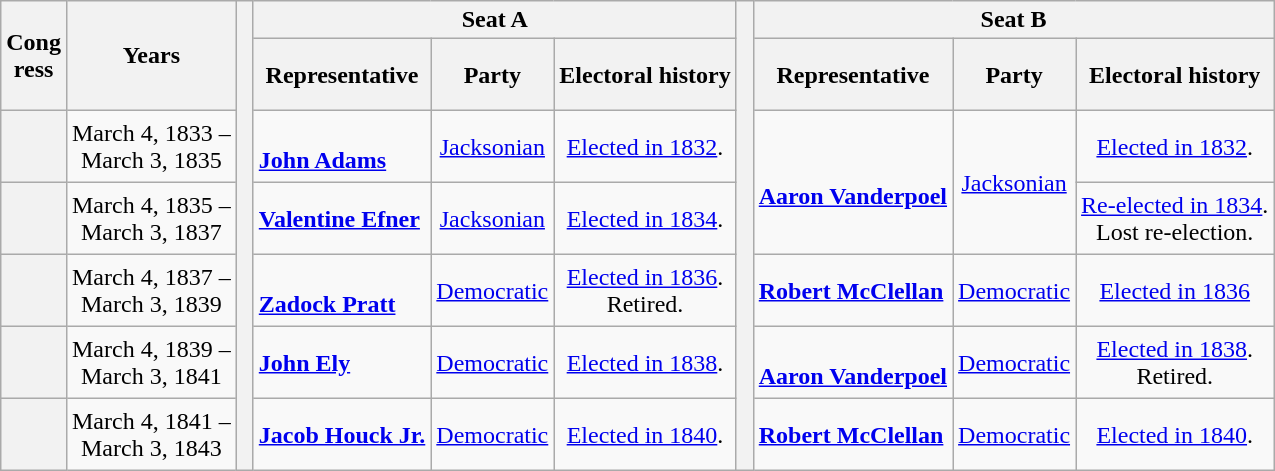<table class=wikitable style="text-align:center">
<tr>
<th rowspan=2>Cong<br>ress</th>
<th rowspan=2>Years</th>
<th rowspan=50> </th>
<th colspan=3>Seat A</th>
<th rowspan=50> </th>
<th colspan=3>Seat B</th>
</tr>
<tr style="height:3em">
<th>Representative</th>
<th>Party</th>
<th>Electoral history</th>
<th>Representative</th>
<th>Party</th>
<th>Electoral history</th>
</tr>
<tr style="height:3em">
<th></th>
<td nowrap>March 4, 1833 –<br>March 3, 1835</td>
<td align=left><br><strong><a href='#'>John Adams</a></strong><br></td>
<td><a href='#'>Jacksonian</a></td>
<td><a href='#'>Elected in 1832</a>.</td>
<td rowspan=2><br><strong><a href='#'>Aaron Vanderpoel</a></strong><br></td>
<td rowspan=2 ><a href='#'>Jacksonian</a></td>
<td><a href='#'>Elected in 1832</a>.</td>
</tr>
<tr style="height:3em">
<th></th>
<td nowrap>March 4, 1835 –<br>March 3, 1837</td>
<td align=left><strong><a href='#'>Valentine Efner</a></strong><br></td>
<td><a href='#'>Jacksonian</a></td>
<td><a href='#'>Elected in 1834</a>.</td>
<td><a href='#'>Re-elected in 1834</a>.<br>Lost re-election.</td>
</tr>
<tr style="height:3em">
<th></th>
<td nowrap>March 4, 1837 –<br>March 3, 1839</td>
<td align=left><br><strong><a href='#'>Zadock Pratt</a></strong><br></td>
<td><a href='#'>Democratic</a></td>
<td><a href='#'>Elected in 1836</a>.<br>Retired.</td>
<td align=left><strong><a href='#'>Robert McClellan</a></strong><br></td>
<td><a href='#'>Democratic</a></td>
<td><a href='#'>Elected in 1836</a></td>
</tr>
<tr style="height:3em">
<th></th>
<td nowrap>March 4, 1839 –<br>March 3, 1841</td>
<td align=left><strong><a href='#'>John Ely</a></strong><br></td>
<td><a href='#'>Democratic</a></td>
<td><a href='#'>Elected in 1838</a>.</td>
<td align=left><br><strong><a href='#'>Aaron Vanderpoel</a></strong><br></td>
<td><a href='#'>Democratic</a></td>
<td><a href='#'>Elected in 1838</a>.<br>Retired.</td>
</tr>
<tr style="height:3em">
<th></th>
<td nowrap>March 4, 1841 –<br>March 3, 1843</td>
<td align=left><strong><a href='#'>Jacob Houck Jr.</a></strong><br></td>
<td><a href='#'>Democratic</a></td>
<td><a href='#'>Elected in 1840</a>.</td>
<td align=left><strong><a href='#'>Robert McClellan</a></strong><br></td>
<td><a href='#'>Democratic</a></td>
<td><a href='#'>Elected in 1840</a>.</td>
</tr>
</table>
